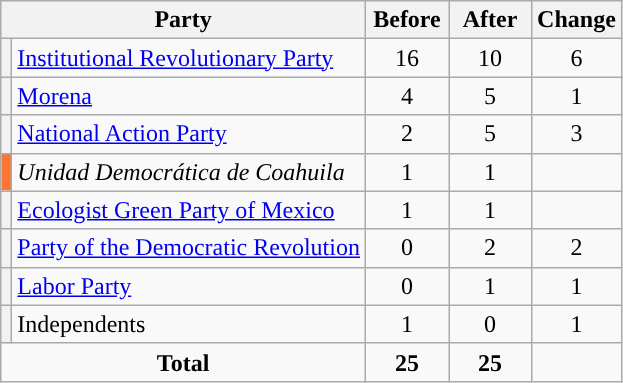<table class="wikitable" style="text-align:center;">
<tr>
<th colspan="2">Party</th>
<th style="width:3em">Before</th>
<th style="width:3em">After</th>
<th style="width:3em">Change</th>
</tr>
<tr>
<th style="background-color:"></th>
<td style="text-align:left;"><a href='#'>Institutional Revolutionary Party</a></td>
<td>16</td>
<td>10</td>
<td>6</td>
</tr>
<tr>
<th style="background-color:"></th>
<td style="text-align:left;"><a href='#'>Morena</a></td>
<td>4</td>
<td>5</td>
<td>1</td>
</tr>
<tr>
<th style="background-color:"></th>
<td style="text-align:left;"><a href='#'>National Action Party</a></td>
<td>2</td>
<td>5</td>
<td>3</td>
</tr>
<tr>
<th style="background-color:#ff7430;"></th>
<td style="text-align:left;"><em>Unidad Democrática de Coahuila</em></td>
<td>1</td>
<td>1</td>
<td></td>
</tr>
<tr>
<th style="background-color:"></th>
<td style="text-align:left;"><a href='#'>Ecologist Green Party of Mexico</a></td>
<td>1</td>
<td>1</td>
<td></td>
</tr>
<tr>
<th style="background-color:"></th>
<td style="text-align:left;"><a href='#'>Party of the Democratic Revolution</a></td>
<td>0</td>
<td>2</td>
<td>2</td>
</tr>
<tr>
<th style="background-color:"></th>
<td style="text-align:left;"><a href='#'>Labor Party</a></td>
<td>0</td>
<td>1</td>
<td>1</td>
</tr>
<tr>
<th style="background-color:"></th>
<td style="text-align:left;">Independents</td>
<td>1</td>
<td>0</td>
<td>1</td>
</tr>
<tr>
<td colspan="2"><strong>Total</strong></td>
<td><strong>25</strong></td>
<td><strong>25</strong></td>
<td></td>
</tr>
</table>
